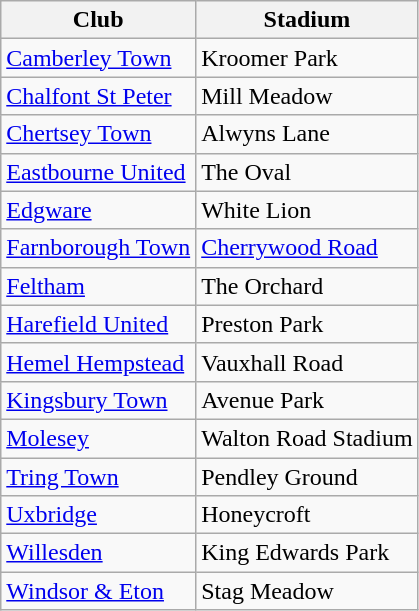<table class="wikitable sortable">
<tr>
<th>Club</th>
<th>Stadium</th>
</tr>
<tr>
<td><a href='#'>Camberley Town</a></td>
<td>Kroomer Park</td>
</tr>
<tr>
<td><a href='#'>Chalfont St Peter</a></td>
<td>Mill Meadow</td>
</tr>
<tr>
<td><a href='#'>Chertsey Town</a></td>
<td>Alwyns Lane</td>
</tr>
<tr>
<td><a href='#'>Eastbourne United</a></td>
<td>The Oval</td>
</tr>
<tr>
<td><a href='#'>Edgware</a></td>
<td>White Lion</td>
</tr>
<tr>
<td><a href='#'>Farnborough Town</a></td>
<td><a href='#'>Cherrywood Road</a></td>
</tr>
<tr>
<td><a href='#'>Feltham</a></td>
<td>The Orchard</td>
</tr>
<tr>
<td><a href='#'>Harefield United</a></td>
<td>Preston Park</td>
</tr>
<tr>
<td><a href='#'>Hemel Hempstead</a></td>
<td>Vauxhall Road</td>
</tr>
<tr>
<td><a href='#'>Kingsbury Town</a></td>
<td>Avenue Park</td>
</tr>
<tr>
<td><a href='#'>Molesey</a></td>
<td>Walton Road Stadium</td>
</tr>
<tr>
<td><a href='#'>Tring Town</a></td>
<td>Pendley Ground</td>
</tr>
<tr>
<td><a href='#'>Uxbridge</a></td>
<td>Honeycroft</td>
</tr>
<tr>
<td><a href='#'>Willesden</a></td>
<td>King Edwards Park</td>
</tr>
<tr>
<td><a href='#'>Windsor & Eton</a></td>
<td>Stag Meadow</td>
</tr>
</table>
